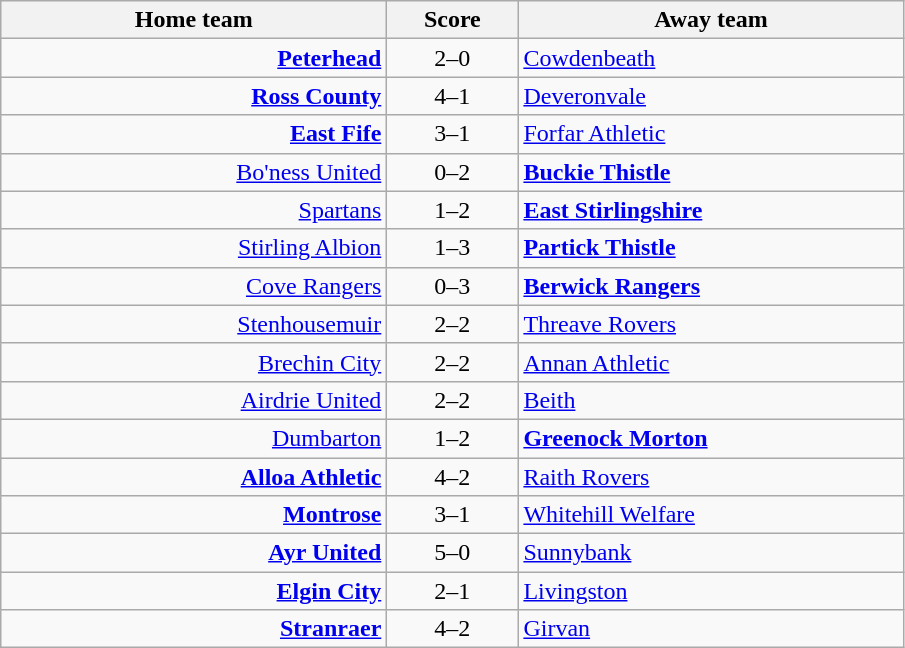<table class="wikitable" style="border-collapse: collapse;">
<tr>
<th align="right" width="250">Home team</th>
<th align="center" width="80"> Score </th>
<th align="left" width="250">Away team</th>
</tr>
<tr>
<td style="text-align: right;"><strong><a href='#'>Peterhead</a></strong></td>
<td style="text-align: center;">2–0</td>
<td style="text-align: left;"><a href='#'>Cowdenbeath</a></td>
</tr>
<tr>
<td style="text-align: right;"><strong><a href='#'>Ross County</a></strong></td>
<td style="text-align: center;">4–1</td>
<td style="text-align: left;"><a href='#'>Deveronvale</a></td>
</tr>
<tr>
<td style="text-align: right;"><strong><a href='#'>East Fife</a></strong></td>
<td style="text-align: center;">3–1</td>
<td style="text-align: left;"><a href='#'>Forfar Athletic</a></td>
</tr>
<tr>
<td style="text-align: right;"><a href='#'>Bo'ness United</a></td>
<td style="text-align: center;">0–2</td>
<td style="text-align: left;"><strong><a href='#'>Buckie Thistle</a></strong></td>
</tr>
<tr>
<td style="text-align: right;"><a href='#'>Spartans</a></td>
<td style="text-align: center;">1–2</td>
<td style="text-align: left;"><strong><a href='#'>East Stirlingshire</a></strong></td>
</tr>
<tr>
<td style="text-align: right;"><a href='#'>Stirling Albion</a></td>
<td style="text-align: center;">1–3</td>
<td style="text-align: left;"><strong><a href='#'>Partick Thistle</a></strong></td>
</tr>
<tr>
<td style="text-align: right;"><a href='#'>Cove Rangers</a></td>
<td style="text-align: center;">0–3</td>
<td style="text-align: left;"><strong><a href='#'>Berwick Rangers</a></strong></td>
</tr>
<tr>
<td style="text-align: right;"><a href='#'>Stenhousemuir</a></td>
<td style="text-align: center;">2–2</td>
<td style="text-align: left;"><a href='#'>Threave Rovers</a></td>
</tr>
<tr>
<td style="text-align: right;"><a href='#'>Brechin City</a></td>
<td style="text-align: center;">2–2</td>
<td style="text-align: left;"><a href='#'>Annan Athletic</a></td>
</tr>
<tr>
<td style="text-align: right;"><a href='#'>Airdrie United</a></td>
<td style="text-align: center;">2–2</td>
<td style="text-align: left;"><a href='#'>Beith</a></td>
</tr>
<tr>
<td style="text-align: right;"><a href='#'>Dumbarton</a></td>
<td style="text-align: center;">1–2</td>
<td style="text-align: left;"><strong><a href='#'>Greenock Morton</a></strong></td>
</tr>
<tr>
<td style="text-align: right;"><strong><a href='#'>Alloa Athletic</a></strong></td>
<td style="text-align: center;">4–2</td>
<td style="text-align: left;"><a href='#'>Raith Rovers</a></td>
</tr>
<tr>
<td style="text-align: right;"><strong><a href='#'>Montrose</a></strong></td>
<td style="text-align: center;">3–1</td>
<td style="text-align: left;"><a href='#'>Whitehill Welfare</a></td>
</tr>
<tr>
<td style="text-align: right;"><strong><a href='#'>Ayr United</a></strong></td>
<td style="text-align: center;">5–0</td>
<td style="text-align: left;"><a href='#'>Sunnybank</a></td>
</tr>
<tr>
<td style="text-align: right;"><strong><a href='#'>Elgin City</a></strong></td>
<td style="text-align: center;">2–1</td>
<td style="text-align: left;"><a href='#'>Livingston</a></td>
</tr>
<tr>
<td style="text-align: right;"><strong><a href='#'>Stranraer</a></strong></td>
<td style="text-align: center;">4–2</td>
<td style="text-align: left;"><a href='#'>Girvan</a></td>
</tr>
</table>
